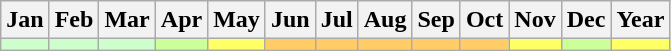<table class="wikitable">
<tr>
<th><strong>Jan</strong></th>
<th><strong>Feb</strong></th>
<th><strong>Mar</strong></th>
<th><strong>Apr</strong></th>
<th><strong>May</strong></th>
<th><strong>Jun</strong></th>
<th><strong>Jul</strong></th>
<th><strong>Aug</strong></th>
<th><strong>Sep</strong></th>
<th><strong>Oct</strong></th>
<th><strong>Nov</strong></th>
<th><strong>Dec</strong></th>
<th><strong>Year</strong></th>
</tr>
<tr>
<td style="background: #CCFFCC; color: black;"><small></small></td>
<td style="background: #CCFFCC; color: black;"><small></small></td>
<td style="background: #CCFFCC; color: black;"><small></small></td>
<td style="background: #CCFF99; color: black;"><small></small></td>
<td style="background: #FFFF66; color: black;"><small></small></td>
<td style="background: #FFCC66; color: black;"><small></small></td>
<td style="background: #FFCC66; color: black;"><small></small></td>
<td style="background: #FFCC66; color: black;"><small></small></td>
<td style="background: #FFCC66; color: black;"><small></small></td>
<td style="background: #FFCC66; color: black;"><small></small></td>
<td style="background: #FFFF66; color: black;"><small></small></td>
<td style="background: #CCFF99; color: black;"><small></small></td>
<td style="background: #FFFF66; color: black;"><small></small></td>
</tr>
</table>
